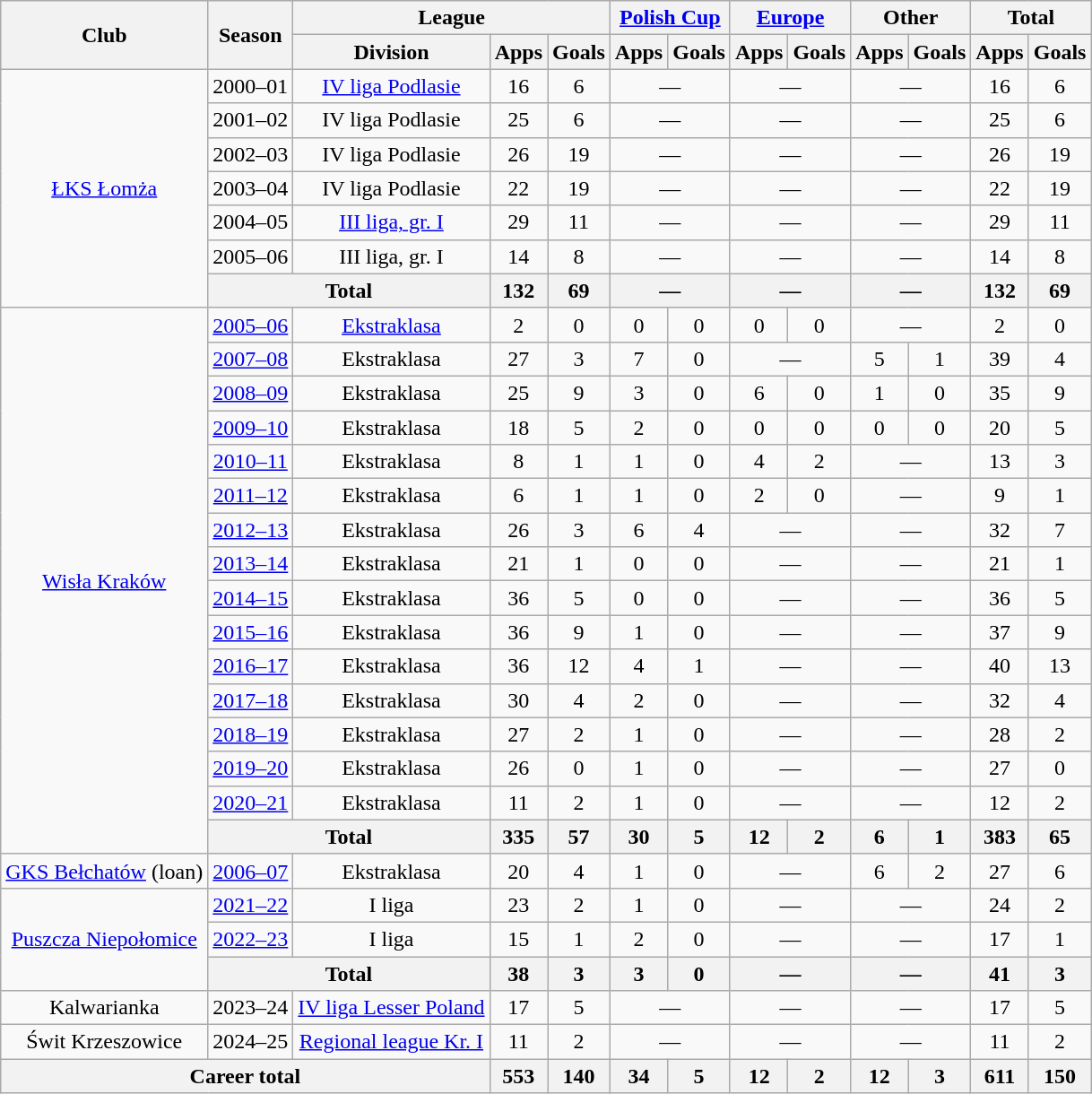<table class=wikitable style="text-align: center">
<tr>
<th rowspan=2>Club</th>
<th rowspan=2>Season</th>
<th colspan=3>League</th>
<th colspan=2><a href='#'>Polish Cup</a></th>
<th colspan=2><a href='#'>Europe</a></th>
<th colspan=2>Other</th>
<th colspan=2>Total</th>
</tr>
<tr>
<th>Division</th>
<th>Apps</th>
<th>Goals</th>
<th>Apps</th>
<th>Goals</th>
<th>Apps</th>
<th>Goals</th>
<th>Apps</th>
<th>Goals</th>
<th>Apps</th>
<th>Goals</th>
</tr>
<tr>
<td rowspan=7><a href='#'>ŁKS Łomża</a></td>
<td>2000–01</td>
<td><a href='#'>IV liga Podlasie</a></td>
<td>16</td>
<td>6</td>
<td colspan="2">—</td>
<td colspan="2">—</td>
<td colspan="2">—</td>
<td>16</td>
<td>6</td>
</tr>
<tr>
<td>2001–02</td>
<td>IV liga Podlasie</td>
<td>25</td>
<td>6</td>
<td colspan="2">—</td>
<td colspan="2">—</td>
<td colspan="2">—</td>
<td>25</td>
<td>6</td>
</tr>
<tr>
<td>2002–03</td>
<td>IV liga Podlasie</td>
<td>26</td>
<td>19</td>
<td colspan="2">—</td>
<td colspan="2">—</td>
<td colspan="2">—</td>
<td>26</td>
<td>19</td>
</tr>
<tr>
<td>2003–04</td>
<td>IV liga Podlasie</td>
<td>22</td>
<td>19</td>
<td colspan="2">—</td>
<td colspan="2">—</td>
<td colspan="2">—</td>
<td>22</td>
<td>19</td>
</tr>
<tr>
<td>2004–05</td>
<td><a href='#'>III liga, gr. I</a></td>
<td>29</td>
<td>11</td>
<td colspan="2">—</td>
<td colspan="2">—</td>
<td colspan="2">—</td>
<td>29</td>
<td>11</td>
</tr>
<tr>
<td>2005–06</td>
<td>III liga, gr. I</td>
<td>14</td>
<td>8</td>
<td colspan="2">—</td>
<td colspan="2">—</td>
<td colspan="2">—</td>
<td>14</td>
<td>8</td>
</tr>
<tr>
<th colspan=2>Total</th>
<th>132</th>
<th>69</th>
<th colspan="2">—</th>
<th colspan="2">—</th>
<th colspan="2">—</th>
<th>132</th>
<th>69</th>
</tr>
<tr>
<td rowspan=16><a href='#'>Wisła Kraków</a></td>
<td><a href='#'>2005–06</a></td>
<td><a href='#'>Ekstraklasa</a></td>
<td>2</td>
<td>0</td>
<td>0</td>
<td>0</td>
<td>0</td>
<td>0</td>
<td colspan="2">—</td>
<td>2</td>
<td>0</td>
</tr>
<tr>
<td><a href='#'>2007–08</a></td>
<td>Ekstraklasa</td>
<td>27</td>
<td>3</td>
<td>7</td>
<td>0</td>
<td colspan="2">—</td>
<td>5</td>
<td>1</td>
<td>39</td>
<td>4</td>
</tr>
<tr>
<td><a href='#'>2008–09</a></td>
<td>Ekstraklasa</td>
<td>25</td>
<td>9</td>
<td>3</td>
<td>0</td>
<td>6</td>
<td>0</td>
<td>1</td>
<td>0</td>
<td>35</td>
<td>9</td>
</tr>
<tr>
<td><a href='#'>2009–10</a></td>
<td>Ekstraklasa</td>
<td>18</td>
<td>5</td>
<td>2</td>
<td>0</td>
<td>0</td>
<td>0</td>
<td>0</td>
<td>0</td>
<td>20</td>
<td>5</td>
</tr>
<tr>
<td><a href='#'>2010–11</a></td>
<td>Ekstraklasa</td>
<td>8</td>
<td>1</td>
<td>1</td>
<td>0</td>
<td>4</td>
<td>2</td>
<td colspan="2">—</td>
<td>13</td>
<td>3</td>
</tr>
<tr>
<td><a href='#'>2011–12</a></td>
<td>Ekstraklasa</td>
<td>6</td>
<td>1</td>
<td>1</td>
<td>0</td>
<td>2</td>
<td>0</td>
<td colspan="2">—</td>
<td>9</td>
<td>1</td>
</tr>
<tr>
<td><a href='#'>2012–13</a></td>
<td>Ekstraklasa</td>
<td>26</td>
<td>3</td>
<td>6</td>
<td>4</td>
<td colspan="2">—</td>
<td colspan="2">—</td>
<td>32</td>
<td>7</td>
</tr>
<tr>
<td><a href='#'>2013–14</a></td>
<td>Ekstraklasa</td>
<td>21</td>
<td>1</td>
<td>0</td>
<td>0</td>
<td colspan="2">—</td>
<td colspan="2">—</td>
<td>21</td>
<td>1</td>
</tr>
<tr>
<td><a href='#'>2014–15</a></td>
<td>Ekstraklasa</td>
<td>36</td>
<td>5</td>
<td>0</td>
<td>0</td>
<td colspan="2">—</td>
<td colspan="2">—</td>
<td>36</td>
<td>5</td>
</tr>
<tr>
<td><a href='#'>2015–16</a></td>
<td>Ekstraklasa</td>
<td>36</td>
<td>9</td>
<td>1</td>
<td>0</td>
<td colspan="2">—</td>
<td colspan="2">—</td>
<td>37</td>
<td>9</td>
</tr>
<tr>
<td><a href='#'>2016–17</a></td>
<td>Ekstraklasa</td>
<td>36</td>
<td>12</td>
<td>4</td>
<td>1</td>
<td colspan="2">—</td>
<td colspan="2">—</td>
<td>40</td>
<td>13</td>
</tr>
<tr>
<td><a href='#'>2017–18</a></td>
<td>Ekstraklasa</td>
<td>30</td>
<td>4</td>
<td>2</td>
<td>0</td>
<td colspan="2">—</td>
<td colspan="2">—</td>
<td>32</td>
<td>4</td>
</tr>
<tr>
<td><a href='#'>2018–19</a></td>
<td>Ekstraklasa</td>
<td>27</td>
<td>2</td>
<td>1</td>
<td>0</td>
<td colspan="2">—</td>
<td colspan="2">—</td>
<td>28</td>
<td>2</td>
</tr>
<tr>
<td><a href='#'>2019–20</a></td>
<td>Ekstraklasa</td>
<td>26</td>
<td>0</td>
<td>1</td>
<td>0</td>
<td colspan="2">—</td>
<td colspan="2">—</td>
<td>27</td>
<td>0</td>
</tr>
<tr>
<td><a href='#'>2020–21</a></td>
<td>Ekstraklasa</td>
<td>11</td>
<td>2</td>
<td>1</td>
<td>0</td>
<td colspan="2">—</td>
<td colspan="2">—</td>
<td>12</td>
<td>2</td>
</tr>
<tr>
<th colspan=2>Total</th>
<th>335</th>
<th>57</th>
<th>30</th>
<th>5</th>
<th>12</th>
<th>2</th>
<th>6</th>
<th>1</th>
<th>383</th>
<th>65</th>
</tr>
<tr>
<td rowspan=1><a href='#'>GKS Bełchatów</a> (loan)</td>
<td><a href='#'>2006–07</a></td>
<td>Ekstraklasa</td>
<td>20</td>
<td>4</td>
<td>1</td>
<td>0</td>
<td colspan="2">—</td>
<td>6</td>
<td>2</td>
<td>27</td>
<td>6</td>
</tr>
<tr>
<td rowspan=3><a href='#'>Puszcza Niepołomice</a></td>
<td><a href='#'>2021–22</a></td>
<td>I liga</td>
<td>23</td>
<td>2</td>
<td>1</td>
<td>0</td>
<td colspan="2">—</td>
<td colspan="2">—</td>
<td>24</td>
<td>2</td>
</tr>
<tr>
<td><a href='#'>2022–23</a></td>
<td>I liga</td>
<td>15</td>
<td>1</td>
<td>2</td>
<td>0</td>
<td colspan="2">—</td>
<td colspan="2">—</td>
<td>17</td>
<td>1</td>
</tr>
<tr>
<th colspan=2>Total</th>
<th>38</th>
<th>3</th>
<th>3</th>
<th>0</th>
<th colspan="2">—</th>
<th colspan="2">—</th>
<th>41</th>
<th>3</th>
</tr>
<tr>
<td rowspan=1>Kalwarianka</td>
<td>2023–24</td>
<td><a href='#'>IV liga Lesser Poland</a></td>
<td>17</td>
<td>5</td>
<td colspan="2">—</td>
<td colspan="2">—</td>
<td colspan="2">—</td>
<td>17</td>
<td>5</td>
</tr>
<tr>
<td rowspan=1>Świt Krzeszowice</td>
<td>2024–25</td>
<td><a href='#'>Regional league Kr. I</a></td>
<td>11</td>
<td>2</td>
<td colspan="2">—</td>
<td colspan="2">—</td>
<td colspan="2">—</td>
<td>11</td>
<td>2</td>
</tr>
<tr>
<th colspan=3>Career total</th>
<th>553</th>
<th>140</th>
<th>34</th>
<th>5</th>
<th>12</th>
<th>2</th>
<th>12</th>
<th>3</th>
<th>611</th>
<th>150</th>
</tr>
</table>
